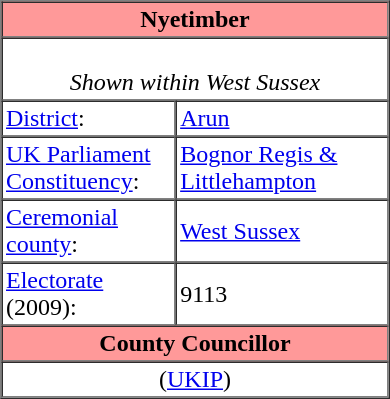<table class="vcard" border=1 cellpadding=2 cellspacing=0 align=right width=260 style=margin-left:0.5em;>
<tr>
<th class="fn org" colspan=2 align=center bgcolor="#ff9999"><strong>Nyetimber</strong></th>
</tr>
<tr>
<td colspan=2 align=center><br><em>Shown within West Sussex</em></td>
</tr>
<tr class="note">
<td width="45%"><a href='#'>District</a>:</td>
<td><a href='#'>Arun</a></td>
</tr>
<tr class="note">
<td><a href='#'>UK Parliament Constituency</a>:</td>
<td><a href='#'>Bognor Regis & Littlehampton</a></td>
</tr>
<tr class="note">
<td><a href='#'>Ceremonial county</a>:</td>
<td><a href='#'>West Sussex</a></td>
</tr>
<tr class="note">
<td><a href='#'>Electorate</a> (2009):</td>
<td>9113</td>
</tr>
<tr>
<th colspan=2 align=center bgcolor="#ff9999">County Councillor</th>
</tr>
<tr>
<td colspan=2 align=center> (<a href='#'>UKIP</a>)</td>
</tr>
</table>
